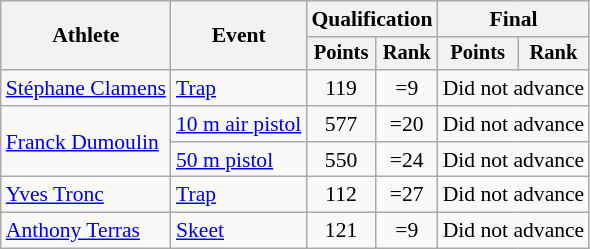<table class="wikitable" style="font-size:90%">
<tr>
<th rowspan="2">Athlete</th>
<th rowspan="2">Event</th>
<th colspan=2>Qualification</th>
<th colspan=2>Final</th>
</tr>
<tr style="font-size:95%">
<th>Points</th>
<th>Rank</th>
<th>Points</th>
<th>Rank</th>
</tr>
<tr align=center>
<td align=left><a href='#'>Stéphane Clamens</a></td>
<td align=left><a href='#'>Trap</a></td>
<td>119</td>
<td>=9</td>
<td colspan=2>Did not advance</td>
</tr>
<tr align=center>
<td align=left rowspan=2><a href='#'>Franck Dumoulin</a></td>
<td align=left><a href='#'>10 m air pistol</a></td>
<td>577</td>
<td>=20</td>
<td colspan=2>Did not advance</td>
</tr>
<tr align=center>
<td align=left><a href='#'>50 m pistol</a></td>
<td>550</td>
<td>=24</td>
<td colspan=2>Did not advance</td>
</tr>
<tr align=center>
<td align=left><a href='#'>Yves Tronc</a></td>
<td align=left><a href='#'>Trap</a></td>
<td>112</td>
<td>=27</td>
<td colspan=2>Did not advance</td>
</tr>
<tr align=center>
<td align=left><a href='#'>Anthony Terras</a></td>
<td align=left><a href='#'>Skeet</a></td>
<td>121</td>
<td>=9</td>
<td colspan=2>Did not advance</td>
</tr>
</table>
